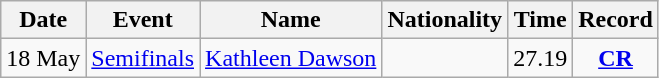<table class="wikitable" style=text-align:center>
<tr>
<th>Date</th>
<th>Event</th>
<th>Name</th>
<th>Nationality</th>
<th>Time</th>
<th>Record</th>
</tr>
<tr>
<td>18 May</td>
<td><a href='#'>Semifinals</a></td>
<td align=left><a href='#'>Kathleen Dawson</a></td>
<td align=left></td>
<td>27.19</td>
<td><strong><a href='#'>CR</a></strong></td>
</tr>
</table>
